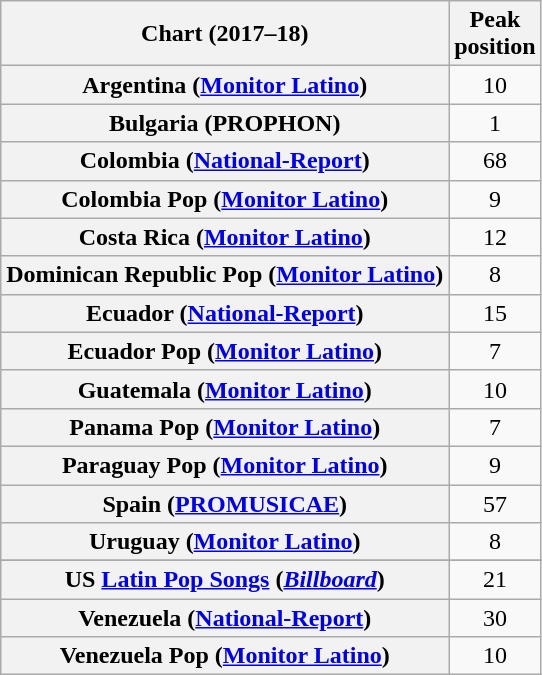<table class="wikitable sortable plainrowheaders" style="text-align:center">
<tr>
<th>Chart (2017–18)</th>
<th>Peak<br>position</th>
</tr>
<tr>
<th scope="row">Argentina (<a href='#'>Monitor Latino</a>)</th>
<td>10</td>
</tr>
<tr>
<th scope="row">Bulgaria (PROPHON)</th>
<td>1</td>
</tr>
<tr>
<th scope="row">Colombia (<a href='#'>National-Report</a>)</th>
<td>68</td>
</tr>
<tr>
<th scope="row">Colombia Pop (<a href='#'>Monitor Latino</a>)</th>
<td>9</td>
</tr>
<tr>
<th scope="row">Costa Rica (<a href='#'>Monitor Latino</a>)</th>
<td>12</td>
</tr>
<tr>
<th scope="row">Dominican Republic Pop (<a href='#'>Monitor Latino</a>)</th>
<td>8</td>
</tr>
<tr>
<th scope="row">Ecuador (<a href='#'>National-Report</a>)</th>
<td>15</td>
</tr>
<tr>
<th scope="row">Ecuador Pop (<a href='#'>Monitor Latino</a>)</th>
<td>7</td>
</tr>
<tr>
<th scope="row">Guatemala (<a href='#'>Monitor Latino</a>)</th>
<td>10</td>
</tr>
<tr>
<th scope="row">Panama Pop (<a href='#'>Monitor Latino</a>)</th>
<td>7</td>
</tr>
<tr>
<th scope="row">Paraguay Pop (<a href='#'>Monitor Latino</a>)</th>
<td>9</td>
</tr>
<tr>
<th scope="row">Spain (<a href='#'>PROMUSICAE</a>)</th>
<td>57</td>
</tr>
<tr>
<th scope="row">Uruguay (<a href='#'>Monitor Latino</a>)</th>
<td>8</td>
</tr>
<tr>
</tr>
<tr>
</tr>
<tr>
</tr>
<tr>
<th scope="row">US <a href='#'>Latin Pop Songs</a> (<em><a href='#'>Billboard</a></em>)</th>
<td>21</td>
</tr>
<tr>
<th scope="row">Venezuela (<a href='#'>National-Report</a>)</th>
<td>30</td>
</tr>
<tr>
<th scope="row">Venezuela Pop (<a href='#'>Monitor Latino</a>)</th>
<td>10</td>
</tr>
</table>
